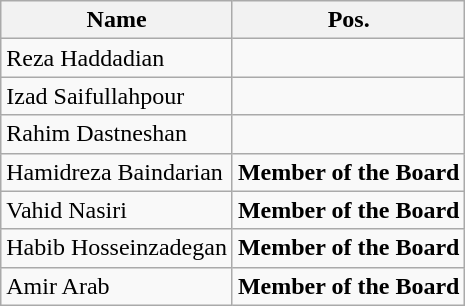<table class="wikitable">
<tr>
<th>Name</th>
<th>Pos.</th>
</tr>
<tr>
<td> Reza Haddadian</td>
<td></td>
</tr>
<tr>
<td> Izad Saifullahpour</td>
<td></td>
</tr>
<tr>
<td> Rahim Dastneshan</td>
<td></td>
</tr>
<tr>
<td> Hamidreza Baindarian</td>
<td><strong>Member of the Board</strong></td>
</tr>
<tr>
<td> Vahid Nasiri</td>
<td><strong>Member of the Board</strong></td>
</tr>
<tr>
<td> Habib Hosseinzadegan</td>
<td><strong>Member of the Board</strong></td>
</tr>
<tr>
<td> Amir Arab</td>
<td><strong>Member of the Board</strong></td>
</tr>
</table>
